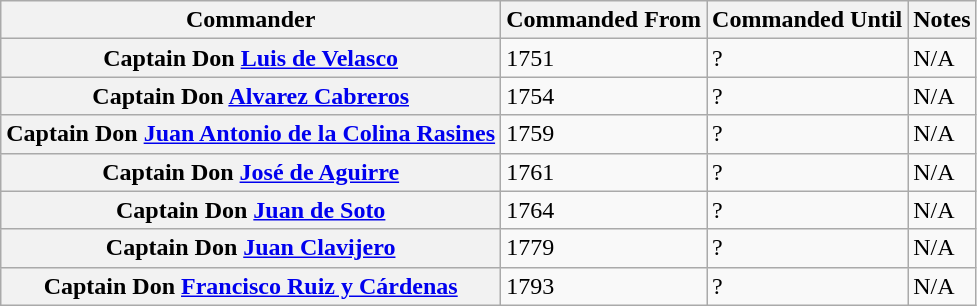<table class="wikitable">
<tr>
<th scope="col">Commander</th>
<th scope="col">Commanded From</th>
<th scope="col">Commanded Until</th>
<th scope="col">Notes</th>
</tr>
<tr>
<th scope="row">Captain Don <a href='#'>Luis de Velasco</a></th>
<td>1751</td>
<td>?</td>
<td>N/A</td>
</tr>
<tr>
<th scope="row">Captain Don <a href='#'>Alvarez Cabreros</a></th>
<td>1754</td>
<td>?</td>
<td>N/A</td>
</tr>
<tr>
<th scope="row">Captain Don <a href='#'>Juan Antonio de la Colina Rasines</a></th>
<td>1759</td>
<td>?</td>
<td>N/A</td>
</tr>
<tr>
<th scope="row">Captain Don <a href='#'>José de Aguirre</a></th>
<td>1761</td>
<td>?</td>
<td>N/A</td>
</tr>
<tr>
<th scope="row">Captain Don <a href='#'>Juan de Soto</a></th>
<td>1764</td>
<td>?</td>
<td>N/A</td>
</tr>
<tr>
<th scope="row">Captain Don <a href='#'>Juan Clavijero</a></th>
<td>1779</td>
<td>?</td>
<td>N/A</td>
</tr>
<tr>
<th scope="row">Captain Don <a href='#'>Francisco Ruiz y Cárdenas</a></th>
<td>1793</td>
<td>?</td>
<td>N/A</td>
</tr>
</table>
